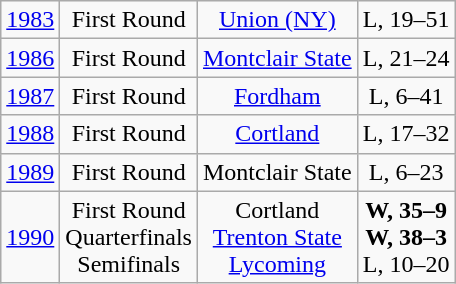<table class="wikitable" style="text-align:center">
<tr align="center">
<td><a href='#'>1983</a></td>
<td>First Round</td>
<td><a href='#'>Union (NY)</a></td>
<td>L, 19–51</td>
</tr>
<tr align="center">
<td><a href='#'>1986</a></td>
<td>First Round</td>
<td><a href='#'>Montclair State</a></td>
<td>L, 21–24</td>
</tr>
<tr align="center">
<td><a href='#'>1987</a></td>
<td>First Round</td>
<td><a href='#'>Fordham</a></td>
<td>L, 6–41</td>
</tr>
<tr align="center">
<td><a href='#'>1988</a></td>
<td>First Round</td>
<td><a href='#'>Cortland</a></td>
<td>L, 17–32</td>
</tr>
<tr align="center">
<td><a href='#'>1989</a></td>
<td>First Round</td>
<td>Montclair State</td>
<td>L, 6–23</td>
</tr>
<tr align="center">
<td><a href='#'>1990</a></td>
<td>First Round<br>Quarterfinals<br>Semifinals</td>
<td>Cortland<br><a href='#'>Trenton State</a><br><a href='#'>Lycoming</a></td>
<td><strong>W, 35–9</strong><br><strong>W, 38–3</strong><br>L, 10–20</td>
</tr>
</table>
